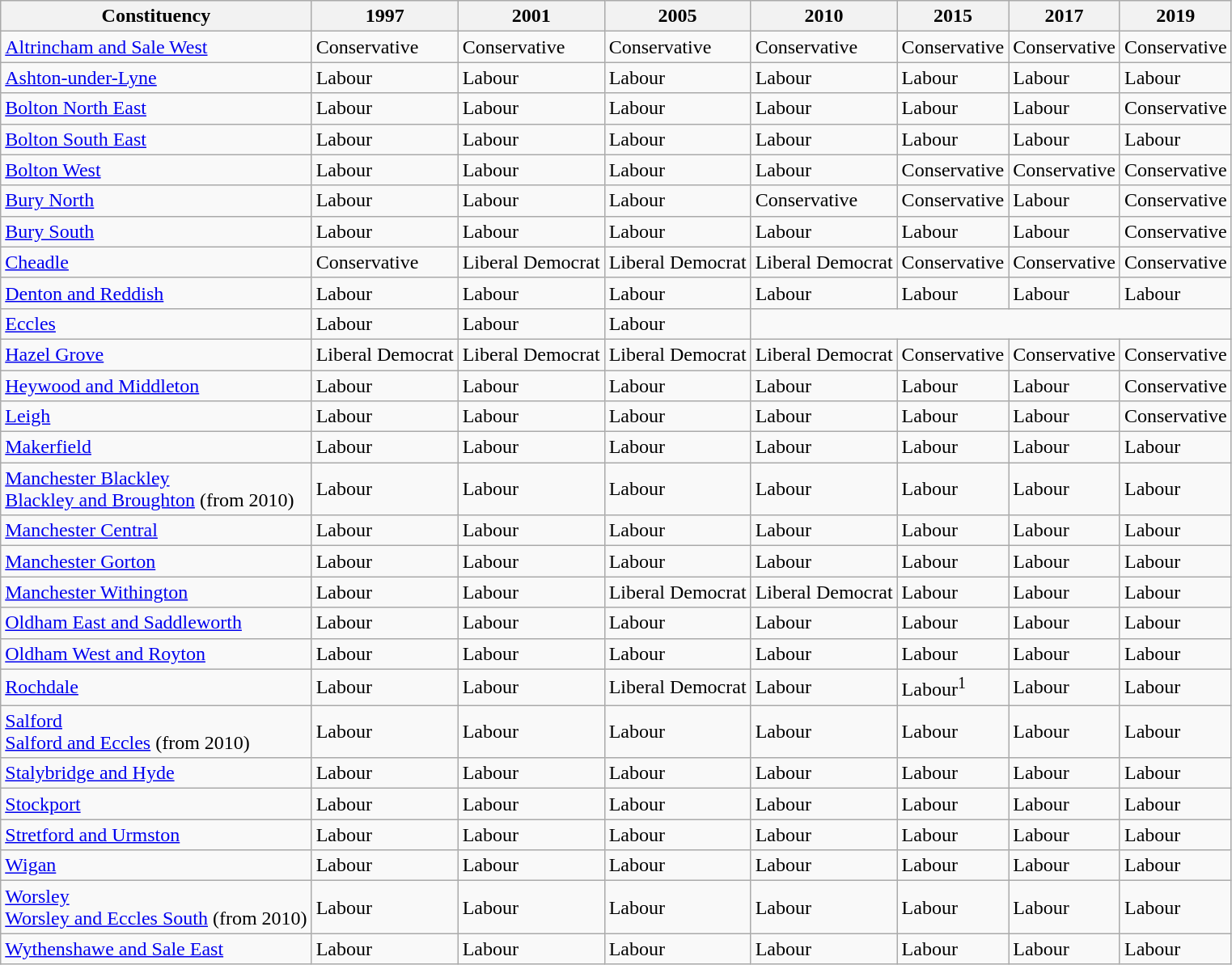<table class="wikitable">
<tr>
<th>Constituency</th>
<th>1997</th>
<th>2001</th>
<th>2005</th>
<th>2010</th>
<th>2015</th>
<th>2017</th>
<th>2019</th>
</tr>
<tr>
<td><a href='#'>Altrincham and Sale West</a></td>
<td bgcolor=>Conservative</td>
<td bgcolor=>Conservative</td>
<td bgcolor=>Conservative</td>
<td bgcolor=>Conservative</td>
<td bgcolor=>Conservative</td>
<td bgcolor=>Conservative</td>
<td bgcolor=>Conservative</td>
</tr>
<tr>
<td><a href='#'>Ashton-under-Lyne</a></td>
<td bgcolor=>Labour</td>
<td bgcolor=>Labour</td>
<td bgcolor=>Labour</td>
<td bgcolor=>Labour</td>
<td bgcolor=>Labour</td>
<td bgcolor=>Labour</td>
<td bgcolor=>Labour</td>
</tr>
<tr>
<td><a href='#'>Bolton North East</a></td>
<td bgcolor=>Labour</td>
<td bgcolor=>Labour</td>
<td bgcolor=>Labour</td>
<td bgcolor=>Labour</td>
<td bgcolor=>Labour</td>
<td bgcolor=>Labour</td>
<td bgcolor=>Conservative</td>
</tr>
<tr>
<td><a href='#'>Bolton South East</a></td>
<td bgcolor=>Labour</td>
<td bgcolor=>Labour</td>
<td bgcolor=>Labour</td>
<td bgcolor=>Labour</td>
<td bgcolor=>Labour</td>
<td bgcolor=>Labour</td>
<td bgcolor=>Labour</td>
</tr>
<tr>
<td><a href='#'>Bolton West</a></td>
<td bgcolor=>Labour</td>
<td bgcolor=>Labour</td>
<td bgcolor=>Labour</td>
<td bgcolor=>Labour</td>
<td bgcolor=>Conservative</td>
<td bgcolor=>Conservative</td>
<td bgcolor=>Conservative</td>
</tr>
<tr>
<td><a href='#'>Bury North</a></td>
<td bgcolor=>Labour</td>
<td bgcolor=>Labour</td>
<td bgcolor=>Labour</td>
<td bgcolor=>Conservative</td>
<td bgcolor=>Conservative</td>
<td bgcolor=>Labour</td>
<td bgcolor=>Conservative</td>
</tr>
<tr>
<td><a href='#'>Bury South</a></td>
<td bgcolor=>Labour</td>
<td bgcolor=>Labour</td>
<td bgcolor=>Labour</td>
<td bgcolor=>Labour</td>
<td bgcolor=>Labour</td>
<td bgcolor=>Labour</td>
<td bgcolor=>Conservative</td>
</tr>
<tr>
<td><a href='#'>Cheadle</a></td>
<td bgcolor=>Conservative</td>
<td bgcolor=>Liberal Democrat</td>
<td bgcolor=>Liberal Democrat</td>
<td bgcolor=>Liberal Democrat</td>
<td bgcolor=>Conservative</td>
<td bgcolor=>Conservative</td>
<td bgcolor=>Conservative</td>
</tr>
<tr>
<td><a href='#'>Denton and Reddish</a></td>
<td bgcolor=>Labour</td>
<td bgcolor=>Labour</td>
<td bgcolor=>Labour</td>
<td bgcolor=>Labour</td>
<td bgcolor=>Labour</td>
<td bgcolor=>Labour</td>
<td bgcolor=>Labour</td>
</tr>
<tr>
<td><a href='#'>Eccles</a></td>
<td bgcolor=>Labour</td>
<td bgcolor=>Labour</td>
<td bgcolor=>Labour</td>
<td colspan="4"></td>
</tr>
<tr>
<td><a href='#'>Hazel Grove</a></td>
<td bgcolor=>Liberal Democrat</td>
<td bgcolor=>Liberal Democrat</td>
<td bgcolor=>Liberal Democrat</td>
<td bgcolor=>Liberal Democrat</td>
<td bgcolor=>Conservative</td>
<td bgcolor=>Conservative</td>
<td bgcolor=>Conservative</td>
</tr>
<tr>
<td><a href='#'>Heywood and Middleton</a></td>
<td bgcolor=>Labour</td>
<td bgcolor=>Labour</td>
<td bgcolor=>Labour</td>
<td bgcolor=>Labour</td>
<td bgcolor=>Labour</td>
<td bgcolor=>Labour</td>
<td bgcolor=>Conservative</td>
</tr>
<tr>
<td><a href='#'>Leigh</a></td>
<td bgcolor=>Labour</td>
<td bgcolor=>Labour</td>
<td bgcolor=>Labour</td>
<td bgcolor=>Labour</td>
<td bgcolor=>Labour</td>
<td bgcolor=>Labour</td>
<td bgcolor=>Conservative</td>
</tr>
<tr>
<td><a href='#'>Makerfield</a></td>
<td bgcolor=>Labour</td>
<td bgcolor=>Labour</td>
<td bgcolor=>Labour</td>
<td bgcolor=>Labour</td>
<td bgcolor=>Labour</td>
<td bgcolor=>Labour</td>
<td bgcolor=>Labour</td>
</tr>
<tr>
<td><a href='#'>Manchester Blackley</a><br><a href='#'>Blackley and Broughton</a> (from 2010)</td>
<td bgcolor=>Labour</td>
<td bgcolor=>Labour</td>
<td bgcolor=>Labour</td>
<td bgcolor=>Labour</td>
<td bgcolor=>Labour</td>
<td bgcolor=>Labour</td>
<td bgcolor=>Labour</td>
</tr>
<tr>
<td><a href='#'>Manchester Central</a></td>
<td bgcolor=>Labour</td>
<td bgcolor=>Labour</td>
<td bgcolor=>Labour</td>
<td bgcolor=>Labour</td>
<td bgcolor=>Labour</td>
<td bgcolor=>Labour</td>
<td bgcolor=>Labour</td>
</tr>
<tr>
<td><a href='#'>Manchester Gorton</a></td>
<td bgcolor=>Labour</td>
<td bgcolor=>Labour</td>
<td bgcolor=>Labour</td>
<td bgcolor=>Labour</td>
<td bgcolor=>Labour</td>
<td bgcolor=>Labour</td>
<td bgcolor=>Labour</td>
</tr>
<tr>
<td><a href='#'>Manchester Withington</a></td>
<td bgcolor=>Labour</td>
<td bgcolor=>Labour</td>
<td bgcolor=>Liberal Democrat</td>
<td bgcolor=>Liberal Democrat</td>
<td bgcolor=>Labour</td>
<td bgcolor=>Labour</td>
<td bgcolor=>Labour</td>
</tr>
<tr>
<td><a href='#'>Oldham East and Saddleworth</a></td>
<td bgcolor=>Labour</td>
<td bgcolor=>Labour</td>
<td bgcolor=>Labour</td>
<td bgcolor=>Labour</td>
<td bgcolor=>Labour</td>
<td bgcolor=>Labour</td>
<td bgcolor=>Labour</td>
</tr>
<tr>
<td><a href='#'>Oldham West and Royton</a></td>
<td bgcolor=>Labour</td>
<td bgcolor=>Labour</td>
<td bgcolor=>Labour</td>
<td bgcolor=>Labour</td>
<td bgcolor=>Labour</td>
<td bgcolor=>Labour</td>
<td bgcolor=>Labour</td>
</tr>
<tr>
<td><a href='#'>Rochdale</a></td>
<td bgcolor=>Labour</td>
<td bgcolor=>Labour</td>
<td bgcolor=>Liberal Democrat</td>
<td bgcolor=>Labour</td>
<td bgcolor=>Labour<sup>1</sup></td>
<td bgcolor=>Labour</td>
<td bgcolor=>Labour</td>
</tr>
<tr>
<td><a href='#'>Salford</a><br><a href='#'>Salford and Eccles</a> (from 2010)</td>
<td bgcolor=>Labour</td>
<td bgcolor=>Labour</td>
<td bgcolor=>Labour</td>
<td bgcolor=>Labour</td>
<td bgcolor=>Labour</td>
<td bgcolor=>Labour</td>
<td bgcolor=>Labour</td>
</tr>
<tr>
<td><a href='#'>Stalybridge and Hyde</a></td>
<td bgcolor=>Labour</td>
<td bgcolor=>Labour</td>
<td bgcolor=>Labour</td>
<td bgcolor=>Labour</td>
<td bgcolor=>Labour</td>
<td bgcolor=>Labour</td>
<td bgcolor=>Labour</td>
</tr>
<tr>
<td><a href='#'>Stockport</a></td>
<td bgcolor=>Labour</td>
<td bgcolor=>Labour</td>
<td bgcolor=>Labour</td>
<td bgcolor=>Labour</td>
<td bgcolor=>Labour</td>
<td bgcolor=>Labour</td>
<td bgcolor=>Labour</td>
</tr>
<tr>
<td><a href='#'>Stretford and Urmston</a></td>
<td bgcolor=>Labour</td>
<td bgcolor=>Labour</td>
<td bgcolor=>Labour</td>
<td bgcolor=>Labour</td>
<td bgcolor=>Labour</td>
<td bgcolor=>Labour</td>
<td bgcolor=>Labour</td>
</tr>
<tr>
<td><a href='#'>Wigan</a></td>
<td bgcolor=>Labour</td>
<td bgcolor=>Labour</td>
<td bgcolor=>Labour</td>
<td bgcolor=>Labour</td>
<td bgcolor=>Labour</td>
<td bgcolor=>Labour</td>
<td bgcolor=>Labour</td>
</tr>
<tr>
<td><a href='#'>Worsley</a><br><a href='#'>Worsley and Eccles South</a> (from 2010)</td>
<td bgcolor=>Labour</td>
<td bgcolor=>Labour</td>
<td bgcolor=>Labour</td>
<td bgcolor=>Labour</td>
<td bgcolor=>Labour</td>
<td bgcolor=>Labour</td>
<td bgcolor=>Labour</td>
</tr>
<tr>
<td><a href='#'>Wythenshawe and Sale East</a></td>
<td bgcolor=>Labour</td>
<td bgcolor=>Labour</td>
<td bgcolor=>Labour</td>
<td bgcolor=>Labour</td>
<td bgcolor=>Labour</td>
<td bgcolor=>Labour</td>
<td bgcolor=>Labour</td>
</tr>
</table>
